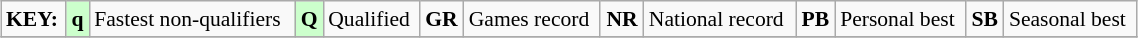<table class="wikitable" style="margin:0.5em auto; font-size:90%;position:relative;" width=60%>
<tr>
<td><strong>KEY:</strong></td>
<td bgcolor=ccffcc align=center><strong>q</strong></td>
<td>Fastest non-qualifiers</td>
<td bgcolor=ccffcc align=center><strong>Q</strong></td>
<td>Qualified</td>
<td align=center><strong>GR</strong></td>
<td>Games record</td>
<td align=center><strong>NR</strong></td>
<td>National record</td>
<td align=center><strong>PB</strong></td>
<td>Personal best</td>
<td align=center><strong>SB</strong></td>
<td>Seasonal best</td>
</tr>
<tr>
</tr>
</table>
